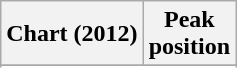<table class="wikitable sortable plainrowheaders" style="text-align:center">
<tr>
<th scope=col>Chart (2012)</th>
<th scope=col>Peak<br>position</th>
</tr>
<tr>
</tr>
<tr>
</tr>
</table>
